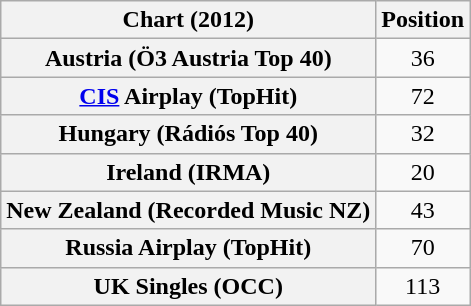<table class="wikitable sortable plainrowheaders" style="text-align:center">
<tr>
<th scope="col">Chart (2012)</th>
<th scope="col">Position</th>
</tr>
<tr>
<th scope="row">Austria (Ö3 Austria Top 40)</th>
<td>36</td>
</tr>
<tr>
<th scope="row"><a href='#'>CIS</a> Airplay (TopHit)</th>
<td>72</td>
</tr>
<tr>
<th scope="row">Hungary (Rádiós Top 40)</th>
<td>32</td>
</tr>
<tr>
<th scope="row">Ireland (IRMA)</th>
<td>20</td>
</tr>
<tr>
<th scope="row">New Zealand (Recorded Music NZ)</th>
<td>43</td>
</tr>
<tr>
<th scope="row">Russia Airplay (TopHit)</th>
<td>70</td>
</tr>
<tr>
<th scope="row">UK Singles (OCC)</th>
<td>113</td>
</tr>
</table>
